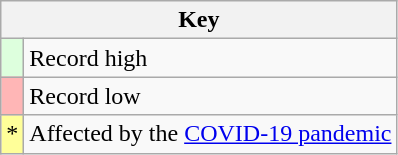<table class="wikitable">
<tr>
<th colspan=2>Key</th>
</tr>
<tr>
<td style="background:#dfd;"> </td>
<td>Record high</td>
</tr>
<tr>
<td style="background:#ffb6b6;"> </td>
<td>Record low</td>
</tr>
<tr>
<td style="background:#ff9;">*</td>
<td>Affected by the <a href='#'>COVID-19 pandemic</a></td>
</tr>
</table>
